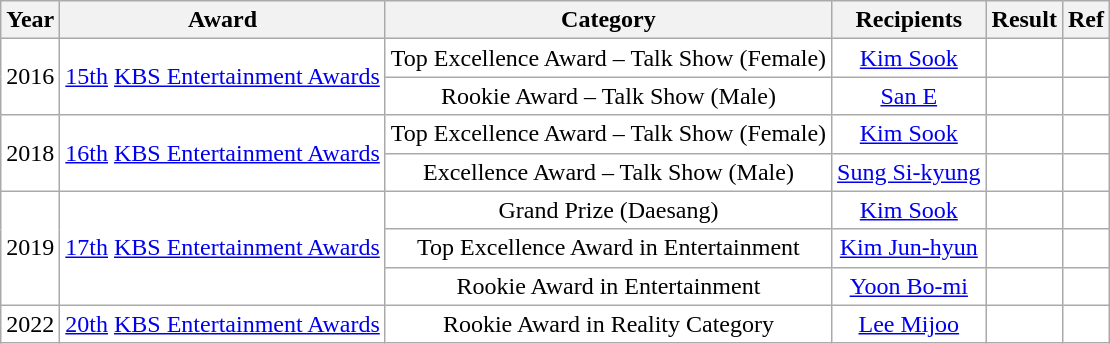<table class=wikitable style=text-align:center;background:#ffffff>
<tr>
<th>Year</th>
<th>Award</th>
<th>Category</th>
<th>Recipients</th>
<th>Result</th>
<th>Ref</th>
</tr>
<tr>
<td rowspan=2>2016</td>
<td rowspan=2><a href='#'>15th</a> <a href='#'>KBS Entertainment Awards</a></td>
<td>Top Excellence Award – Talk Show (Female)</td>
<td><a href='#'>Kim Sook</a></td>
<td></td>
<td></td>
</tr>
<tr>
<td>Rookie Award – Talk Show (Male)</td>
<td><a href='#'>San E</a></td>
<td></td>
<td></td>
</tr>
<tr>
<td rowspan=2>2018</td>
<td rowspan=2><a href='#'>16th</a> <a href='#'>KBS Entertainment Awards</a></td>
<td>Top Excellence Award – Talk Show (Female)</td>
<td><a href='#'>Kim Sook</a></td>
<td></td>
<td></td>
</tr>
<tr>
<td>Excellence Award – Talk Show (Male)</td>
<td><a href='#'>Sung Si-kyung</a></td>
<td></td>
<td></td>
</tr>
<tr>
<td rowspan=3>2019</td>
<td rowspan=3><a href='#'>17th</a> <a href='#'>KBS Entertainment Awards</a></td>
<td>Grand Prize (Daesang)</td>
<td><a href='#'>Kim Sook</a></td>
<td></td>
<td></td>
</tr>
<tr>
<td>Top Excellence Award in Entertainment</td>
<td><a href='#'>Kim Jun-hyun</a></td>
<td></td>
<td></td>
</tr>
<tr>
<td>Rookie Award in Entertainment</td>
<td><a href='#'>Yoon Bo-mi</a></td>
<td></td>
<td></td>
</tr>
<tr>
<td>2022</td>
<td><a href='#'>20th</a> <a href='#'>KBS Entertainment Awards</a></td>
<td>Rookie Award in Reality Category</td>
<td><a href='#'>Lee Mijoo</a></td>
<td></td>
<td></td>
</tr>
</table>
